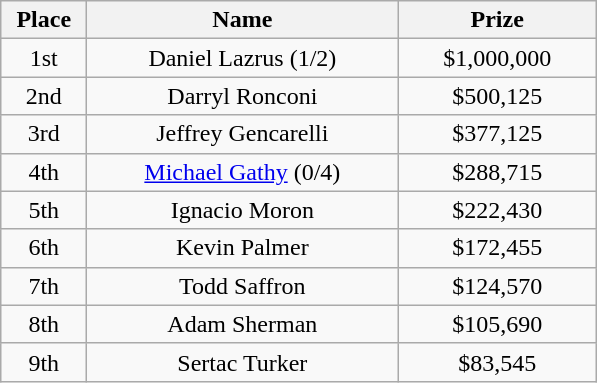<table class="wikitable">
<tr>
<th width="50">Place</th>
<th width="200">Name</th>
<th width="125">Prize</th>
</tr>
<tr>
<td align = "center">1st</td>
<td align = "center"> Daniel Lazrus (1/2)</td>
<td align="center">$1,000,000</td>
</tr>
<tr>
<td align = "center">2nd</td>
<td align = "center"> Darryl Ronconi</td>
<td align="center">$500,125</td>
</tr>
<tr>
<td align = "center">3rd</td>
<td align = "center"> Jeffrey Gencarelli</td>
<td align="center">$377,125</td>
</tr>
<tr>
<td align = "center">4th</td>
<td align = "center"> <a href='#'>Michael Gathy</a> (0/4)</td>
<td align="center">$288,715</td>
</tr>
<tr>
<td align = "center">5th</td>
<td align = "center"> Ignacio Moron</td>
<td align="center">$222,430</td>
</tr>
<tr>
<td align = "center">6th</td>
<td align = "center"> Kevin Palmer</td>
<td align="center">$172,455</td>
</tr>
<tr>
<td align = "center">7th</td>
<td align = "center"> Todd Saffron</td>
<td align="center">$124,570</td>
</tr>
<tr>
<td align = "center">8th</td>
<td align = "center"> Adam Sherman</td>
<td align="center">$105,690</td>
</tr>
<tr>
<td align = "center">9th</td>
<td align = "center"> Sertac Turker</td>
<td align="center">$83,545</td>
</tr>
</table>
